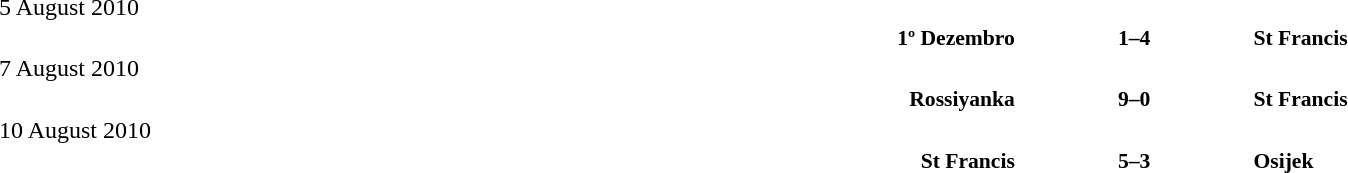<table width=100% cellspacing=1>
<tr>
<th></th>
<th></th>
<th></th>
</tr>
<tr>
<td>5 August 2010</td>
</tr>
<tr style=font-size:90%>
<td align=right><strong>1º Dezembro</strong></td>
<td align=center><strong>1–4</strong></td>
<td><strong>St Francis</strong></td>
</tr>
<tr>
<td>7 August 2010</td>
</tr>
<tr style=font-size:90%>
<td align=right><strong>Rossiyanka</strong></td>
<td align=center><strong>9–0</strong></td>
<td><strong>St Francis</strong></td>
</tr>
<tr>
<td>10 August 2010</td>
</tr>
<tr style=font-size:90%>
<td align=right><strong>St Francis</strong></td>
<td align=center><strong>5–3</strong></td>
<td><strong>Osijek</strong></td>
</tr>
<tr>
</tr>
</table>
